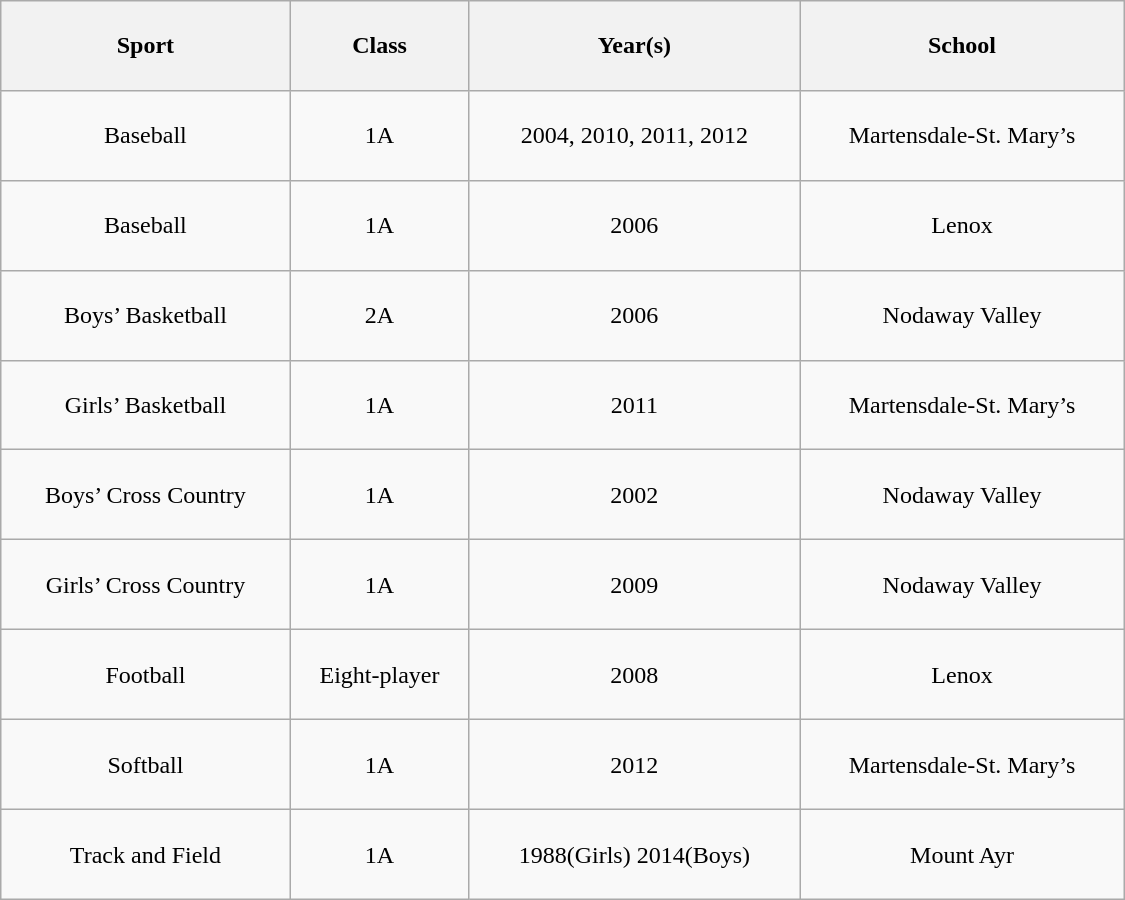<table class="wikitable" style="text-align: center; width: 750px; height: 600px;">
<tr>
<th>Sport</th>
<th>Class</th>
<th>Year(s)</th>
<th>School</th>
</tr>
<tr>
<td>Baseball</td>
<td>1A</td>
<td>2004, 2010, 2011, 2012</td>
<td>Martensdale-St. Mary’s</td>
</tr>
<tr>
<td>Baseball</td>
<td>1A</td>
<td>2006</td>
<td>Lenox</td>
</tr>
<tr>
<td>Boys’ Basketball</td>
<td>2A</td>
<td>2006</td>
<td>Nodaway Valley</td>
</tr>
<tr>
<td>Girls’ Basketball</td>
<td>1A</td>
<td>2011</td>
<td>Martensdale-St. Mary’s</td>
</tr>
<tr>
<td>Boys’ Cross Country</td>
<td>1A</td>
<td>2002</td>
<td>Nodaway Valley</td>
</tr>
<tr>
<td>Girls’ Cross Country</td>
<td>1A</td>
<td>2009</td>
<td>Nodaway Valley</td>
</tr>
<tr>
<td>Football</td>
<td>Eight-player</td>
<td>2008</td>
<td>Lenox</td>
</tr>
<tr>
<td>Softball</td>
<td>1A</td>
<td>2012</td>
<td>Martensdale-St. Mary’s</td>
</tr>
<tr>
<td>Track and Field</td>
<td>1A</td>
<td>1988(Girls) 2014(Boys)</td>
<td>Mount Ayr</td>
</tr>
</table>
